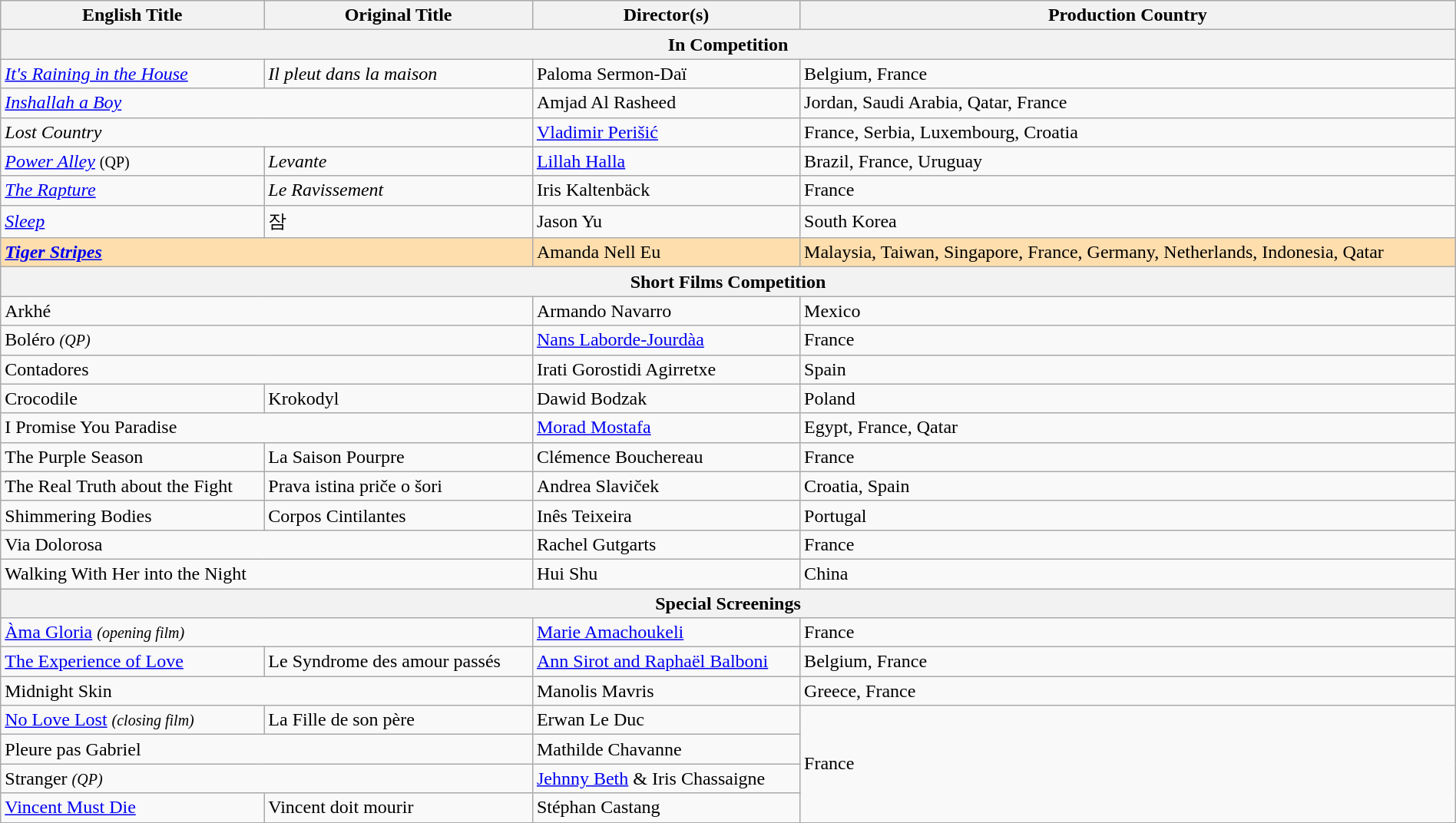<table class="wikitable" style="width:100%; margin-bottom:2px">
<tr>
<th scope="col">English Title</th>
<th scope="col">Original Title</th>
<th scope="col">Director(s)</th>
<th scope="col">Production Country</th>
</tr>
<tr>
<th colspan="4">In Competition</th>
</tr>
<tr>
<td><em><a href='#'>It's Raining in the House</a></em> </td>
<td><em>Il pleut dans la maison</em></td>
<td>Paloma Sermon-Daï</td>
<td>Belgium, France</td>
</tr>
<tr>
<td colspan="2"><em><a href='#'>Inshallah a Boy</a></em> </td>
<td>Amjad Al Rasheed</td>
<td>Jordan, Saudi Arabia, Qatar, France</td>
</tr>
<tr>
<td colspan="2"><em>Lost Country</em></td>
<td><a href='#'>Vladimir Perišić</a></td>
<td>France, Serbia, Luxembourg, Croatia</td>
</tr>
<tr>
<td><em><a href='#'>Power Alley</a></em>  <small>(QP)</small></td>
<td><em>Levante</em></td>
<td><a href='#'>Lillah Halla</a></td>
<td>Brazil, France, Uruguay</td>
</tr>
<tr>
<td><em><a href='#'>The Rapture</a></em> </td>
<td><em>Le Ravissement</em></td>
<td>Iris Kaltenbäck</td>
<td>France</td>
</tr>
<tr>
<td><em><a href='#'>Sleep</a></em> </td>
<td>잠</td>
<td>Jason Yu</td>
<td>South Korea</td>
</tr>
<tr style="background:#FFDEAD;">
<td colspan="2"><strong><em><a href='#'>Tiger Stripes</a><em> <strong></td>
<td></strong>Amanda Nell Eu<strong></td>
<td></strong>Malaysia, Taiwan, Singapore, France, Germany, Netherlands, Indonesia, Qatar<strong></td>
</tr>
<tr>
<th colspan="4">Short Films Competition</th>
</tr>
<tr>
<td colspan="2"></em>Arkhé<em></td>
<td>Armando Navarro</td>
<td>Mexico</td>
</tr>
<tr>
<td colspan="2"></em>Boléro<em> <small>(QP)</small></td>
<td><a href='#'>Nans Laborde-Jourdàa</a></td>
<td>France</td>
</tr>
<tr>
<td colspan="2"></em>Contadores<em></td>
<td>Irati Gorostidi Agirretxe</td>
<td>Spain</td>
</tr>
<tr>
<td></em>Crocodile<em></td>
<td></em>Krokodyl<em></td>
<td>Dawid Bodzak</td>
<td>Poland</td>
</tr>
<tr>
<td colspan="2"></em>I Promise You Paradise<em></td>
<td><a href='#'>Morad Mostafa</a></td>
<td>Egypt, France, Qatar</td>
</tr>
<tr>
<td></em>The Purple Season<em></td>
<td></em>La Saison Pourpre<em></td>
<td>Clémence Bouchereau</td>
<td>France</td>
</tr>
<tr>
<td></em>The Real Truth about the Fight<em></td>
<td></em>Prava istina priče o šori<em></td>
<td>Andrea Slaviček</td>
<td>Croatia, Spain</td>
</tr>
<tr>
<td></em>Shimmering Bodies<em></td>
<td></em>Corpos Cintilantes<em></td>
<td>Inês Teixeira</td>
<td>Portugal</td>
</tr>
<tr>
<td colspan="2"></em>Via Dolorosa<em></td>
<td>Rachel Gutgarts</td>
<td>France</td>
</tr>
<tr>
<td colspan="2">Walking With Her into the Night</td>
<td>Hui Shu</td>
<td>China</td>
</tr>
<tr>
<th colspan="4">Special Screenings</th>
</tr>
<tr>
<td colspan="2"></em><a href='#'>Àma Gloria</a><em> <small>(opening film)</small></td>
<td><a href='#'>Marie Amachoukeli</a></td>
<td>France</td>
</tr>
<tr>
<td></em><a href='#'>The Experience of Love</a><em></td>
<td></em>Le Syndrome des amour passés<em></td>
<td><a href='#'>Ann Sirot and Raphaël Balboni</a></td>
<td>Belgium, France</td>
</tr>
<tr>
<td colspan="2"></em>Midnight Skin<em></td>
<td>Manolis Mavris</td>
<td>Greece, France</td>
</tr>
<tr>
<td></em><a href='#'>No Love Lost</a><em> <small>(closing film)</small></td>
<td></em>La Fille de son père<em></td>
<td>Erwan Le Duc</td>
<td rowspan="4">France</td>
</tr>
<tr>
<td colspan="2"></em>Pleure pas Gabriel<em></td>
<td>Mathilde Chavanne</td>
</tr>
<tr>
<td colspan="2"></em>Stranger<em> <small>(QP)</small></td>
<td><a href='#'>Jehnny Beth</a> & Iris Chassaigne</td>
</tr>
<tr>
<td></em><a href='#'>Vincent Must Die</a><em> </td>
<td></em>Vincent doit mourir<em></td>
<td>Stéphan Castang</td>
</tr>
</table>
